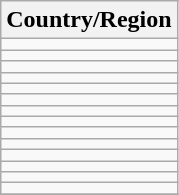<table class="wikitable sortable">
<tr>
<th style="width:2em;">Country/Region</th>
</tr>
<tr>
<td></td>
</tr>
<tr>
<td></td>
</tr>
<tr>
<td></td>
</tr>
<tr>
<td></td>
</tr>
<tr>
<td></td>
</tr>
<tr>
<td></td>
</tr>
<tr>
<td></td>
</tr>
<tr>
<td></td>
</tr>
<tr>
<td></td>
</tr>
<tr>
<td></td>
</tr>
<tr>
<td></td>
</tr>
<tr>
<td></td>
</tr>
<tr>
<td></td>
</tr>
<tr>
<td></td>
</tr>
<tr>
</tr>
</table>
